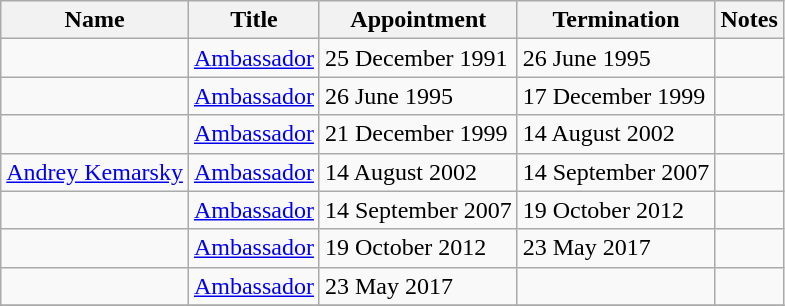<table class="wikitable">
<tr valign="middle">
<th>Name</th>
<th>Title</th>
<th>Appointment</th>
<th>Termination</th>
<th>Notes</th>
</tr>
<tr>
<td></td>
<td><a href='#'>Ambassador</a></td>
<td>25 December 1991</td>
<td>26 June 1995</td>
<td></td>
</tr>
<tr>
<td></td>
<td><a href='#'>Ambassador</a></td>
<td>26 June 1995</td>
<td>17 December 1999</td>
<td></td>
</tr>
<tr>
<td></td>
<td><a href='#'>Ambassador</a></td>
<td>21 December 1999</td>
<td>14 August 2002</td>
<td></td>
</tr>
<tr>
<td><a href='#'>Andrey Kemarsky</a></td>
<td><a href='#'>Ambassador</a></td>
<td>14 August 2002</td>
<td>14 September 2007</td>
<td></td>
</tr>
<tr>
<td></td>
<td><a href='#'>Ambassador</a></td>
<td>14 September 2007</td>
<td>19 October 2012</td>
<td></td>
</tr>
<tr>
<td></td>
<td><a href='#'>Ambassador</a></td>
<td>19 October 2012</td>
<td>23 May 2017</td>
<td></td>
</tr>
<tr>
<td></td>
<td><a href='#'>Ambassador</a></td>
<td>23 May 2017</td>
<td></td>
<td></td>
</tr>
<tr>
</tr>
</table>
